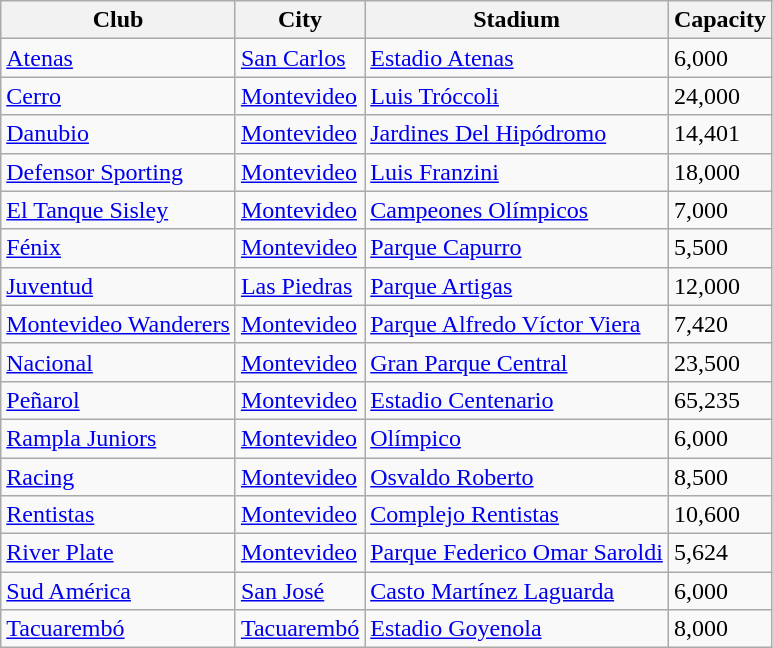<table class="wikitable sortable">
<tr>
<th>Club</th>
<th>City</th>
<th>Stadium</th>
<th>Capacity</th>
</tr>
<tr>
<td><a href='#'>Atenas</a></td>
<td><a href='#'>San Carlos</a></td>
<td><a href='#'>Estadio Atenas</a></td>
<td>6,000</td>
</tr>
<tr>
<td><a href='#'>Cerro</a></td>
<td><a href='#'>Montevideo</a></td>
<td><a href='#'>Luis Tróccoli</a></td>
<td>24,000</td>
</tr>
<tr>
<td><a href='#'>Danubio</a></td>
<td><a href='#'>Montevideo</a></td>
<td><a href='#'>Jardines Del Hipódromo</a></td>
<td>14,401</td>
</tr>
<tr>
<td><a href='#'>Defensor Sporting</a></td>
<td><a href='#'>Montevideo</a></td>
<td><a href='#'>Luis Franzini</a></td>
<td>18,000</td>
</tr>
<tr>
<td><a href='#'>El Tanque Sisley</a></td>
<td><a href='#'>Montevideo</a></td>
<td><a href='#'>Campeones Olímpicos</a></td>
<td>7,000</td>
</tr>
<tr>
<td><a href='#'>Fénix</a></td>
<td><a href='#'>Montevideo</a></td>
<td><a href='#'>Parque Capurro</a></td>
<td>5,500</td>
</tr>
<tr>
<td><a href='#'>Juventud</a></td>
<td><a href='#'>Las Piedras</a></td>
<td><a href='#'>Parque Artigas</a></td>
<td>12,000</td>
</tr>
<tr>
<td><a href='#'>Montevideo Wanderers</a></td>
<td><a href='#'>Montevideo</a></td>
<td><a href='#'>Parque Alfredo Víctor Viera</a></td>
<td>7,420</td>
</tr>
<tr>
<td><a href='#'>Nacional</a></td>
<td><a href='#'>Montevideo</a></td>
<td><a href='#'>Gran Parque Central</a></td>
<td>23,500</td>
</tr>
<tr>
<td><a href='#'>Peñarol</a></td>
<td><a href='#'>Montevideo</a></td>
<td><a href='#'>Estadio Centenario</a></td>
<td>65,235</td>
</tr>
<tr>
<td><a href='#'>Rampla Juniors</a></td>
<td><a href='#'>Montevideo</a></td>
<td><a href='#'>Olímpico</a></td>
<td>6,000</td>
</tr>
<tr>
<td><a href='#'>Racing</a></td>
<td><a href='#'>Montevideo</a></td>
<td><a href='#'>Osvaldo Roberto</a></td>
<td>8,500</td>
</tr>
<tr>
<td><a href='#'>Rentistas</a></td>
<td><a href='#'>Montevideo</a></td>
<td><a href='#'>Complejo Rentistas</a></td>
<td>10,600</td>
</tr>
<tr>
<td><a href='#'>River Plate</a></td>
<td><a href='#'>Montevideo</a></td>
<td><a href='#'>Parque Federico Omar Saroldi</a></td>
<td>5,624</td>
</tr>
<tr>
<td><a href='#'>Sud América</a></td>
<td><a href='#'>San José</a></td>
<td><a href='#'>Casto Martínez Laguarda</a></td>
<td>6,000</td>
</tr>
<tr>
<td><a href='#'>Tacuarembó</a></td>
<td><a href='#'>Tacuarembó</a></td>
<td><a href='#'>Estadio Goyenola</a></td>
<td>8,000</td>
</tr>
</table>
